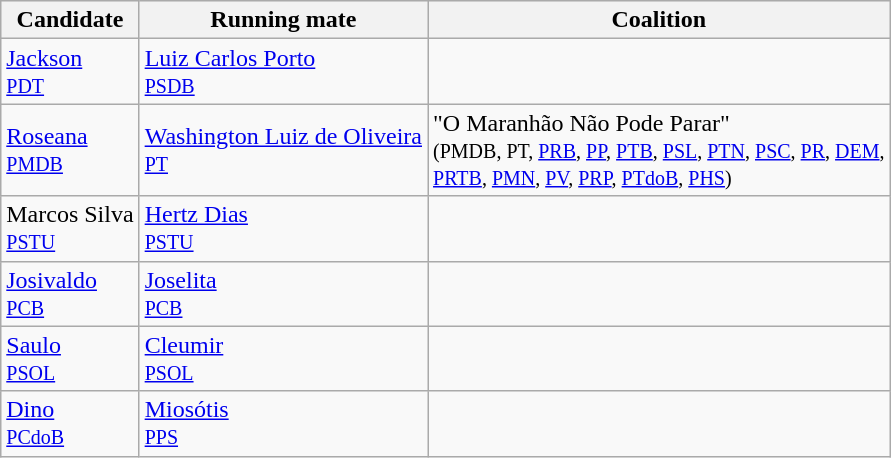<table class="sortable wikitable">
<tr style="background:#ececec; vertical-align:top;">
<th>Candidate</th>
<th>Running mate</th>
<th>Coalition</th>
</tr>
<tr>
<td><a href='#'>Jackson</a><br><small><a href='#'>PDT</a></small></td>
<td><a href='#'>Luiz Carlos Porto</a><br><small><a href='#'>PSDB</a></small></td>
<td></td>
</tr>
<tr>
<td><a href='#'>Roseana</a><br><small><a href='#'>PMDB</a></small></td>
<td><a href='#'>Washington Luiz de Oliveira</a><br><small><a href='#'>PT</a></small></td>
<td><div>"O Maranhão Não Pode Parar"<br><small>(PMDB, PT, <a href='#'>PRB</a>, <a href='#'>PP</a>, <a href='#'>PTB</a>, <a href='#'>PSL</a>, <a href='#'>PTN</a>, <a href='#'>PSC</a>, <a href='#'>PR</a>, <a href='#'>DEM</a>,<br> <a href='#'>PRTB</a>, <a href='#'>PMN</a>, <a href='#'>PV</a>, <a href='#'>PRP</a>, <a href='#'>PTdoB</a>, <a href='#'>PHS</a>)</small></div></td>
</tr>
<tr>
<td>Marcos Silva<br><small><a href='#'>PSTU</a></small></td>
<td><a href='#'>Hertz Dias</a><br><small><a href='#'>PSTU</a></small></td>
<td></td>
</tr>
<tr>
<td><a href='#'>Josivaldo</a><br><small><a href='#'>PCB</a></small></td>
<td><a href='#'>Joselita</a><br><small><a href='#'>PCB</a></small></td>
<td></td>
</tr>
<tr>
<td><a href='#'>Saulo</a><br><small><a href='#'>PSOL</a></small></td>
<td><a href='#'>Cleumir</a><br><small><a href='#'>PSOL</a></small></td>
<td></td>
</tr>
<tr>
<td><a href='#'>Dino</a><br><small><a href='#'>PCdoB</a></small></td>
<td><a href='#'>Miosótis</a><br><small><a href='#'>PPS</a></small></td>
<td></td>
</tr>
</table>
